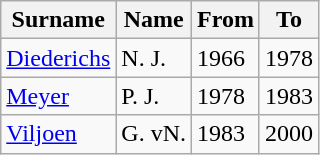<table class="sortable wikitable">
<tr>
<th align=center>Surname</th>
<th align=center>Name</th>
<th align=center>From</th>
<th align=center>To</th>
</tr>
<tr>
<td><a href='#'>Diederichs</a></td>
<td>N. J.</td>
<td>1966</td>
<td>1978</td>
</tr>
<tr>
<td><a href='#'>Meyer</a></td>
<td>P. J.</td>
<td>1978</td>
<td>1983</td>
</tr>
<tr>
<td><a href='#'>Viljoen</a></td>
<td>G. vN.</td>
<td>1983</td>
<td>2000</td>
</tr>
</table>
